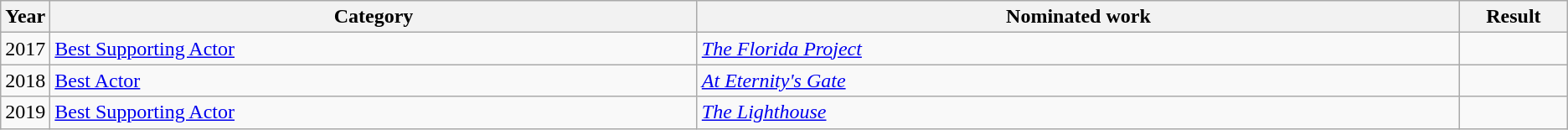<table class=wikitable>
<tr>
<th scope="col" style="width:1em;">Year</th>
<th scope="col" style="width:33em;">Category</th>
<th scope="col" style="width:39em;">Nominated work</th>
<th scope="col" style="width:5em;">Result</th>
</tr>
<tr>
<td>2017</td>
<td><a href='#'>Best Supporting Actor</a></td>
<td><em><a href='#'>The Florida Project</a></em></td>
<td></td>
</tr>
<tr>
<td>2018</td>
<td><a href='#'>Best Actor</a></td>
<td><em><a href='#'>At Eternity's Gate</a></em></td>
<td></td>
</tr>
<tr>
<td>2019</td>
<td><a href='#'>Best Supporting Actor</a></td>
<td><em><a href='#'>The Lighthouse</a></em></td>
<td></td>
</tr>
</table>
